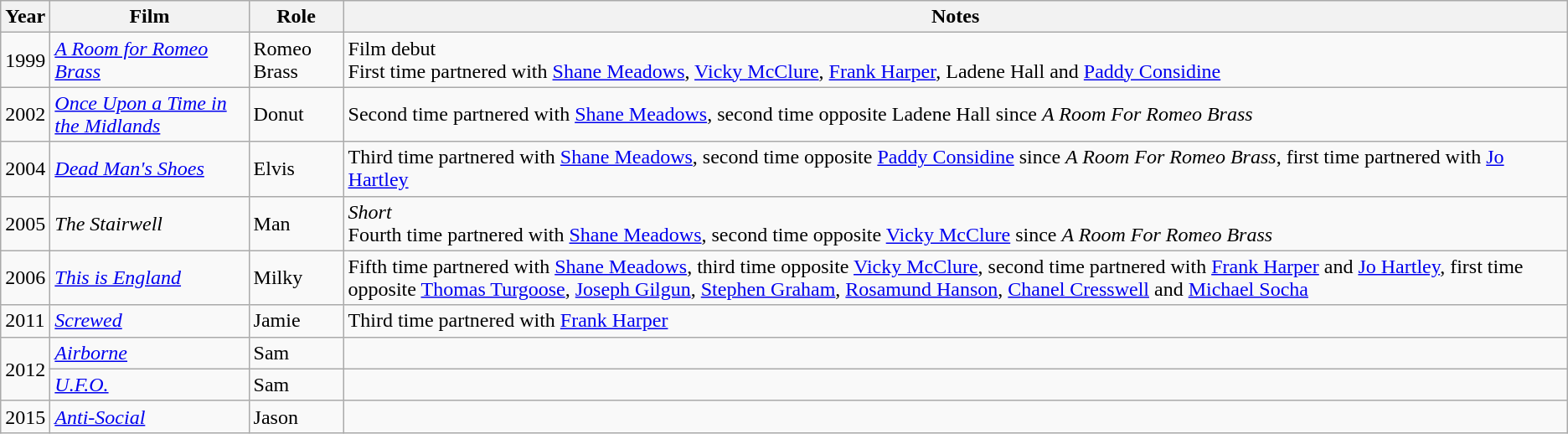<table class="wikitable">
<tr>
<th>Year</th>
<th>Film</th>
<th>Role</th>
<th>Notes</th>
</tr>
<tr>
<td>1999</td>
<td><em><a href='#'>A Room for Romeo Brass</a></em></td>
<td>Romeo Brass</td>
<td>Film debut<br>First time partnered with <a href='#'>Shane Meadows</a>, <a href='#'>Vicky McClure</a>, <a href='#'>Frank Harper</a>, Ladene Hall and <a href='#'>Paddy Considine</a></td>
</tr>
<tr>
<td>2002</td>
<td><em><a href='#'>Once Upon a Time in the Midlands</a></em></td>
<td>Donut</td>
<td>Second time partnered with <a href='#'>Shane Meadows</a>, second time opposite Ladene Hall since <em>A Room For Romeo Brass</em></td>
</tr>
<tr>
<td>2004</td>
<td><em><a href='#'>Dead Man's Shoes</a></em></td>
<td>Elvis</td>
<td>Third time partnered with <a href='#'>Shane Meadows</a>, second time opposite <a href='#'>Paddy Considine</a> since <em>A Room For Romeo Brass</em>, first time partnered with <a href='#'>Jo Hartley</a></td>
</tr>
<tr>
<td>2005</td>
<td><em>The Stairwell</em></td>
<td>Man</td>
<td><em>Short</em><br>Fourth time partnered with <a href='#'>Shane Meadows</a>, second time opposite <a href='#'>Vicky McClure</a> since <em>A Room For Romeo Brass</em></td>
</tr>
<tr>
<td>2006</td>
<td><em><a href='#'>This is England</a></em></td>
<td>Milky</td>
<td>Fifth time partnered with <a href='#'>Shane Meadows</a>, third time opposite <a href='#'>Vicky McClure</a>, second time partnered with <a href='#'>Frank Harper</a> and <a href='#'>Jo Hartley</a>, first time opposite <a href='#'>Thomas Turgoose</a>, <a href='#'>Joseph Gilgun</a>, <a href='#'>Stephen Graham</a>, <a href='#'>Rosamund Hanson</a>, <a href='#'>Chanel Cresswell</a> and <a href='#'>Michael Socha</a></td>
</tr>
<tr>
<td>2011</td>
<td><em><a href='#'>Screwed</a></em></td>
<td>Jamie</td>
<td>Third time partnered with <a href='#'>Frank Harper</a></td>
</tr>
<tr>
<td rowspan="2">2012</td>
<td><em><a href='#'>Airborne</a></em></td>
<td>Sam</td>
<td></td>
</tr>
<tr>
<td><em><a href='#'>U.F.O.</a></em></td>
<td>Sam</td>
<td></td>
</tr>
<tr>
<td>2015</td>
<td><em><a href='#'>Anti-Social</a></em></td>
<td>Jason</td>
<td></td>
</tr>
</table>
